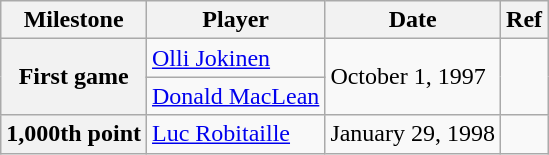<table class="wikitable">
<tr>
<th scope="col">Milestone</th>
<th scope="col">Player</th>
<th scope="col">Date</th>
<th scope="col">Ref</th>
</tr>
<tr>
<th rowspan=2>First game</th>
<td><a href='#'>Olli Jokinen</a></td>
<td rowspan=2>October 1, 1997</td>
<td rowspan=2></td>
</tr>
<tr>
<td><a href='#'>Donald MacLean</a></td>
</tr>
<tr>
<th>1,000th point</th>
<td><a href='#'>Luc Robitaille</a></td>
<td>January 29, 1998</td>
<td></td>
</tr>
</table>
